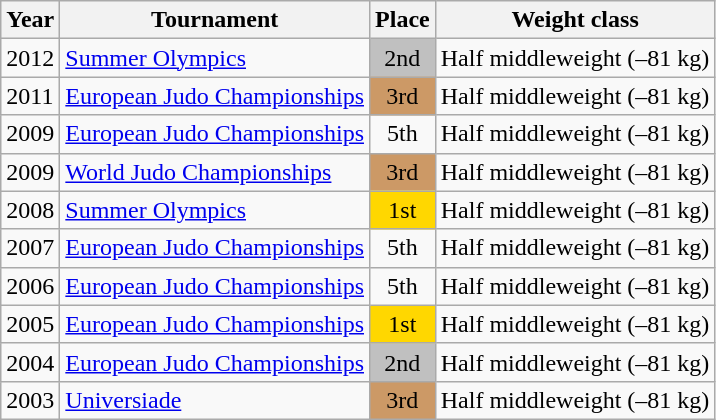<table class=wikitable>
<tr>
<th>Year</th>
<th>Tournament</th>
<th>Place</th>
<th>Weight class</th>
</tr>
<tr>
<td>2012</td>
<td><a href='#'>Summer Olympics</a></td>
<td align="center" bgcolor="silver">2nd</td>
<td>Half middleweight (–81 kg)</td>
</tr>
<tr>
<td>2011</td>
<td><a href='#'>European Judo Championships</a></td>
<td align="center" bgcolor="cc9966">3rd</td>
<td>Half middleweight (–81 kg)</td>
</tr>
<tr>
<td>2009</td>
<td><a href='#'>European Judo Championships</a></td>
<td align="center">5th</td>
<td>Half middleweight (–81 kg)</td>
</tr>
<tr>
<td>2009</td>
<td><a href='#'>World Judo Championships</a></td>
<td align="center" bgcolor="cc9966">3rd</td>
<td>Half middleweight (–81 kg)</td>
</tr>
<tr>
<td>2008</td>
<td><a href='#'>Summer Olympics</a></td>
<td align="center" bgcolor="gold">1st</td>
<td>Half middleweight (–81 kg)</td>
</tr>
<tr>
<td>2007</td>
<td><a href='#'>European Judo Championships</a></td>
<td align="center">5th</td>
<td>Half middleweight (–81 kg)</td>
</tr>
<tr>
<td>2006</td>
<td><a href='#'>European Judo Championships</a></td>
<td align="center">5th</td>
<td>Half middleweight (–81 kg)</td>
</tr>
<tr>
<td>2005</td>
<td><a href='#'>European Judo Championships</a></td>
<td bgcolor="gold" align="center">1st</td>
<td>Half middleweight (–81 kg)</td>
</tr>
<tr>
<td>2004</td>
<td><a href='#'>European Judo Championships</a></td>
<td bgcolor="silver" align="center">2nd</td>
<td>Half middleweight (–81 kg)</td>
</tr>
<tr>
<td>2003</td>
<td><a href='#'>Universiade</a></td>
<td bgcolor="cc9966" align="center">3rd</td>
<td>Half middleweight (–81 kg)</td>
</tr>
</table>
